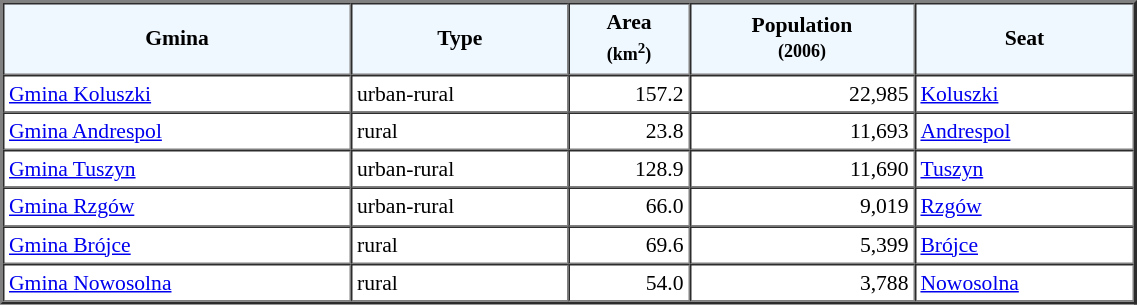<table width="60%" border="2" cellpadding="3" cellspacing="0" style="font-size:90%;line-height:120%;">
<tr bgcolor="F0F8FF">
<td style="text-align:center;"><strong>Gmina</strong></td>
<td style="text-align:center;"><strong>Type</strong></td>
<td style="text-align:center;"><strong>Area<br><small>(km<sup>2</sup>)</small></strong></td>
<td style="text-align:center;"><strong>Population<br><small>(2006)</small></strong></td>
<td style="text-align:center;"><strong>Seat</strong></td>
</tr>
<tr>
<td><a href='#'>Gmina Koluszki</a></td>
<td>urban-rural</td>
<td style="text-align:right;">157.2</td>
<td style="text-align:right;">22,985</td>
<td><a href='#'>Koluszki</a></td>
</tr>
<tr>
<td><a href='#'>Gmina Andrespol</a></td>
<td>rural</td>
<td style="text-align:right;">23.8</td>
<td style="text-align:right;">11,693</td>
<td><a href='#'>Andrespol</a></td>
</tr>
<tr>
<td><a href='#'>Gmina Tuszyn</a></td>
<td>urban-rural</td>
<td style="text-align:right;">128.9</td>
<td style="text-align:right;">11,690</td>
<td><a href='#'>Tuszyn</a></td>
</tr>
<tr>
<td><a href='#'>Gmina Rzgów</a></td>
<td>urban-rural</td>
<td style="text-align:right;">66.0</td>
<td style="text-align:right;">9,019</td>
<td><a href='#'>Rzgów</a></td>
</tr>
<tr>
<td><a href='#'>Gmina Brójce</a></td>
<td>rural</td>
<td style="text-align:right;">69.6</td>
<td style="text-align:right;">5,399</td>
<td><a href='#'>Brójce</a></td>
</tr>
<tr>
<td><a href='#'>Gmina Nowosolna</a></td>
<td>rural</td>
<td style="text-align:right;">54.0</td>
<td style="text-align:right;">3,788</td>
<td><a href='#'>Nowosolna</a></td>
</tr>
<tr>
</tr>
</table>
